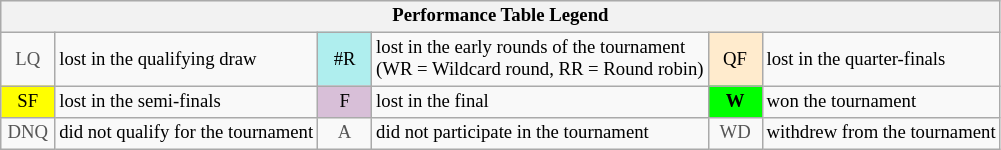<table class="wikitable" style="font-size:78%;">
<tr bgcolor="#efefef">
<th colspan="6">Performance Table Legend</th>
</tr>
<tr>
<td align="center" style="color:#555555;" width="30">LQ</td>
<td>lost in the qualifying draw</td>
<td align="center" style="background:#afeeee;">#R</td>
<td>lost in the early rounds of the tournament<br>(WR = Wildcard round, RR = Round robin)</td>
<td align="center" style="background:#ffebcd;">QF</td>
<td>lost in the quarter-finals</td>
</tr>
<tr>
<td align="center" style="background:yellow;">SF</td>
<td>lost in the semi-finals</td>
<td align="center" style="background:#D8BFD8;">F</td>
<td>lost in the final</td>
<td align="center" style="background:#00ff00;"><strong>W</strong></td>
<td>won the tournament</td>
</tr>
<tr>
<td align="center" style="color:#555555;" width="30">DNQ</td>
<td>did not qualify for the tournament</td>
<td align="center" style="color:#555555;" width="30">A</td>
<td>did not participate in the tournament</td>
<td align="center" style="color:#555555;" width="30">WD</td>
<td>withdrew from the tournament</td>
</tr>
</table>
